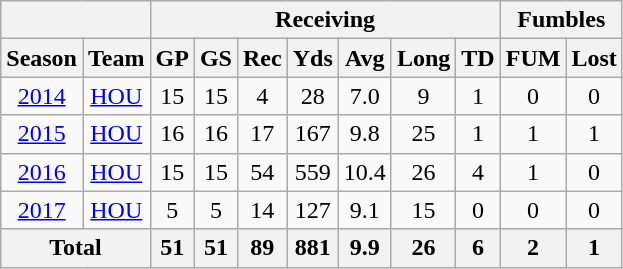<table class="wikitable">
<tr>
<th colspan="2"> </th>
<th colspan="7" style="text-align:center;">Receiving</th>
<th colspan="2">Fumbles</th>
</tr>
<tr ||>
<th>Season</th>
<th>Team</th>
<th>GP</th>
<th>GS</th>
<th>Rec</th>
<th>Yds</th>
<th>Avg</th>
<th>Long</th>
<th>TD</th>
<th>FUM</th>
<th>Lost</th>
</tr>
<tr style="text-align:center;">
<td><a href='#'>2014</a></td>
<td><a href='#'>HOU</a></td>
<td>15</td>
<td>15</td>
<td>4</td>
<td>28</td>
<td>7.0</td>
<td>9</td>
<td>1</td>
<td>0</td>
<td>0</td>
</tr>
<tr style="text-align:center;">
<td><a href='#'>2015</a></td>
<td><a href='#'>HOU</a></td>
<td>16</td>
<td>16</td>
<td>17</td>
<td>167</td>
<td>9.8</td>
<td>25</td>
<td>1</td>
<td>1</td>
<td>1</td>
</tr>
<tr style="text-align:center;">
<td><a href='#'>2016</a></td>
<td><a href='#'>HOU</a></td>
<td>15</td>
<td>15</td>
<td>54</td>
<td>559</td>
<td>10.4</td>
<td>26</td>
<td>4</td>
<td>1</td>
<td>0</td>
</tr>
<tr style="text-align:center;">
<td><a href='#'>2017</a></td>
<td><a href='#'>HOU</a></td>
<td>5</td>
<td>5</td>
<td>14</td>
<td>127</td>
<td>9.1</td>
<td>15</td>
<td>0</td>
<td>0</td>
<td>0</td>
</tr>
<tr>
<th colspan="2">Total</th>
<th>51</th>
<th>51</th>
<th>89</th>
<th>881</th>
<th>9.9</th>
<th>26</th>
<th>6</th>
<th>2</th>
<th>1</th>
</tr>
</table>
